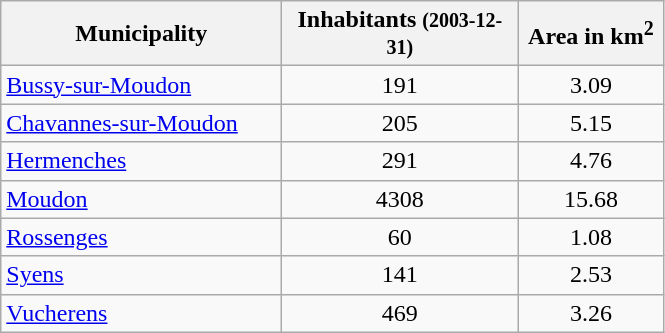<table class=wikitable>
<tr>
<th width="180">Municipality</th>
<th width="150">Inhabitants <small>(2003-12-31)</small></th>
<th width="90">Area in km<sup>2</sup></th>
</tr>
<tr>
<td><a href='#'>Bussy-sur-Moudon</a></td>
<td align="center">191</td>
<td align="center">3.09</td>
</tr>
<tr>
<td><a href='#'>Chavannes-sur-Moudon</a></td>
<td align="center">205</td>
<td align="center">5.15</td>
</tr>
<tr>
<td><a href='#'>Hermenches</a></td>
<td align="center">291</td>
<td align="center">4.76</td>
</tr>
<tr>
<td><a href='#'>Moudon</a></td>
<td align="center">4308</td>
<td align="center">15.68</td>
</tr>
<tr>
<td><a href='#'>Rossenges</a></td>
<td align="center">60</td>
<td align="center">1.08</td>
</tr>
<tr>
<td><a href='#'>Syens</a></td>
<td align="center">141</td>
<td align="center">2.53</td>
</tr>
<tr>
<td><a href='#'>Vucherens</a></td>
<td align="center">469</td>
<td align="center">3.26</td>
</tr>
</table>
